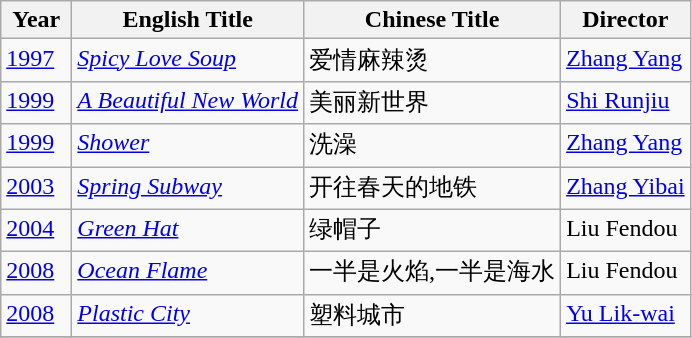<table class="wikitable">
<tr>
<th align="left" valign="top" width="40">Year</th>
<th align="left" valign="top">English Title</th>
<th align="left" valign="top">Chinese Title</th>
<th align="left" valign="top">Director</th>
</tr>
<tr>
<td align="left" valign="top"><a href='#'>1997</a></td>
<td align="left" valign="top"><em><a href='#'>Spicy Love Soup</a></em></td>
<td align="left" valign="top">爱情麻辣烫</td>
<td align="left" valign="top"><a href='#'>Zhang Yang</a></td>
</tr>
<tr>
<td align="left" valign="top"><a href='#'>1999</a></td>
<td align="left" valign="top"><em><a href='#'>A Beautiful New World</a></em></td>
<td align="left" valign="top">美丽新世界</td>
<td align="left" valign="top"><a href='#'>Shi Runjiu</a></td>
</tr>
<tr>
<td align="left" valign="top"><a href='#'>1999</a></td>
<td align="left" valign="top"><em><a href='#'>Shower</a></em></td>
<td align="left" valign="top">洗澡</td>
<td align="left" valign="top"><a href='#'>Zhang Yang</a></td>
</tr>
<tr>
<td align="left" valign="top"><a href='#'>2003</a></td>
<td align="left" valign="top"><em><a href='#'>Spring Subway</a></em></td>
<td align="left" valign="top">开往春天的地铁</td>
<td align="left" valign="top"><a href='#'>Zhang Yibai</a></td>
</tr>
<tr>
<td align="left" valign="top"><a href='#'>2004</a></td>
<td align="left" valign="top"><em><a href='#'>Green Hat</a></em></td>
<td align="left" valign="top">绿帽子</td>
<td align="left" valign="top">Liu Fendou</td>
</tr>
<tr>
<td align="left" valign="top"><a href='#'>2008</a></td>
<td align="left" valign="top"><em><a href='#'>Ocean Flame</a></em></td>
<td align="left" valign="top">一半是火焰,一半是海水</td>
<td align="left" valign="top">Liu Fendou</td>
</tr>
<tr>
<td align="left" valign="top"><a href='#'>2008</a></td>
<td align="left" valign="top"><em><a href='#'>Plastic City</a></em></td>
<td align="left" valign="top">塑料城市</td>
<td align="left" valign="top"><a href='#'>Yu Lik-wai</a></td>
</tr>
<tr>
</tr>
</table>
